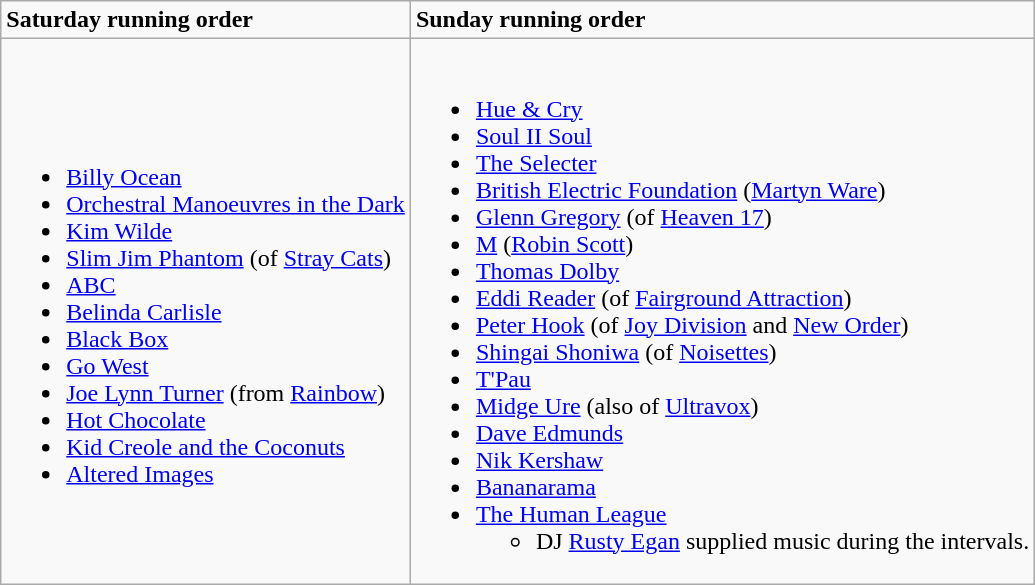<table class="wikitable">
<tr>
<td><strong>Saturday running order</strong></td>
<td><strong>Sunday running order</strong></td>
</tr>
<tr>
<td><br><ul><li><a href='#'>Billy Ocean</a></li><li><a href='#'>Orchestral Manoeuvres in the Dark</a></li><li><a href='#'>Kim Wilde</a></li><li><a href='#'>Slim Jim Phantom</a> (of <a href='#'>Stray Cats</a>)</li><li><a href='#'>ABC</a></li><li><a href='#'>Belinda Carlisle</a></li><li><a href='#'>Black Box</a></li><li><a href='#'>Go West</a></li><li><a href='#'>Joe Lynn Turner</a> (from <a href='#'>Rainbow</a>)</li><li><a href='#'>Hot Chocolate</a></li><li><a href='#'>Kid Creole and the Coconuts</a></li><li><a href='#'>Altered Images</a></li></ul></td>
<td><br><ul><li><a href='#'>Hue & Cry</a></li><li><a href='#'>Soul II Soul</a></li><li><a href='#'>The Selecter</a></li><li><a href='#'>British Electric Foundation</a> (<a href='#'>Martyn Ware</a>)</li><li><a href='#'>Glenn Gregory</a> (of <a href='#'>Heaven 17</a>)</li><li><a href='#'>M</a> (<a href='#'>Robin Scott</a>)</li><li><a href='#'>Thomas Dolby</a></li><li><a href='#'>Eddi Reader</a> (of <a href='#'>Fairground Attraction</a>)</li><li><a href='#'>Peter Hook</a> (of <a href='#'>Joy Division</a> and <a href='#'>New Order</a>)</li><li><a href='#'>Shingai Shoniwa</a> (of <a href='#'>Noisettes</a>)</li><li><a href='#'>T'Pau</a></li><li><a href='#'>Midge Ure</a> (also of <a href='#'>Ultravox</a>)</li><li><a href='#'>Dave Edmunds</a></li><li><a href='#'>Nik Kershaw</a></li><li><a href='#'>Bananarama</a></li><li><a href='#'>The Human League</a><ul><li>DJ <a href='#'>Rusty Egan</a> supplied music during the intervals.</li></ul></li></ul></td>
</tr>
</table>
